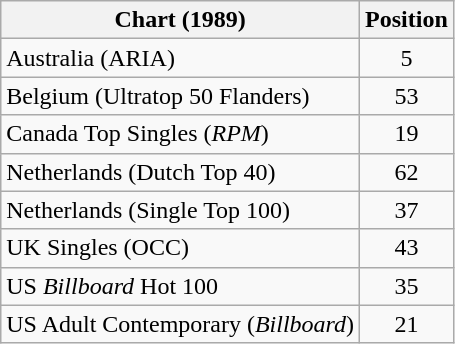<table class="wikitable sortable">
<tr>
<th>Chart (1989)</th>
<th>Position</th>
</tr>
<tr>
<td>Australia (ARIA)</td>
<td align="center">5</td>
</tr>
<tr>
<td>Belgium (Ultratop 50 Flanders)</td>
<td align="center">53</td>
</tr>
<tr>
<td>Canada Top Singles (<em>RPM</em>)</td>
<td align="center">19</td>
</tr>
<tr>
<td>Netherlands (Dutch Top 40)</td>
<td align="center">62</td>
</tr>
<tr>
<td>Netherlands (Single Top 100)</td>
<td align="center">37</td>
</tr>
<tr>
<td>UK Singles (OCC)</td>
<td align="center">43</td>
</tr>
<tr>
<td>US <em>Billboard</em> Hot 100</td>
<td align="center">35</td>
</tr>
<tr>
<td>US Adult Contemporary (<em>Billboard</em>)</td>
<td align="center">21</td>
</tr>
</table>
